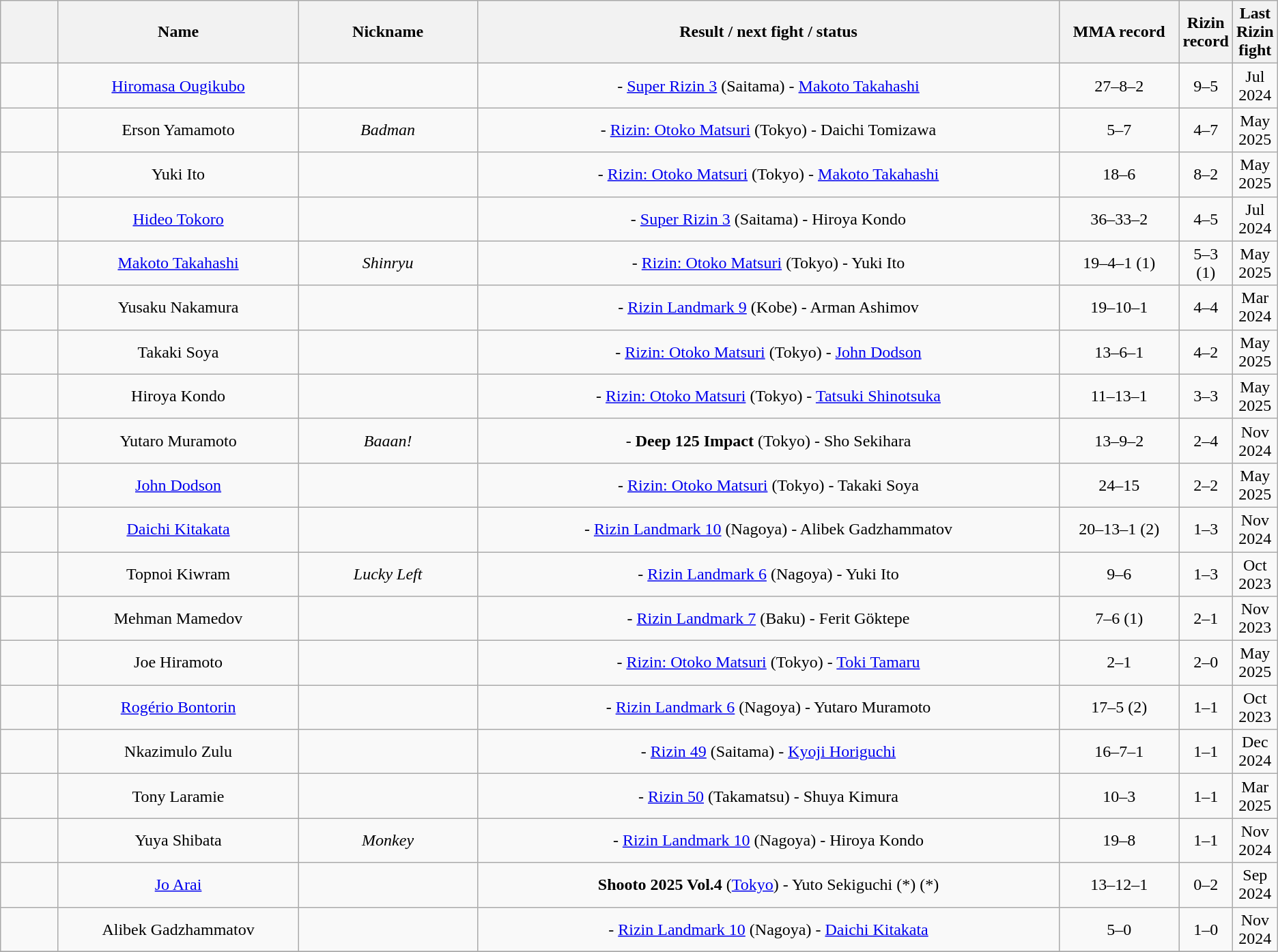<table class="wikitable sortable" width style="text-align:center;">
<tr>
<th width=5%></th>
<th width=20%>Name</th>
<th width=15%>Nickname</th>
<th width=50%>Result / next fight / status</th>
<th width=20%>MMA record</th>
<th width=20%>Rizin record</th>
<th width=10%>Last Rizin fight</th>
</tr>
<tr>
<td></td>
<td><a href='#'>Hiromasa Ougikubo</a></td>
<td></td>
<td> - <a href='#'>Super Rizin 3</a> (Saitama) - <a href='#'>Makoto Takahashi</a></td>
<td>27–8–2</td>
<td>9–5</td>
<td>Jul 2024</td>
</tr>
<tr>
<td></td>
<td>Erson Yamamoto</td>
<td><em>Badman</em></td>
<td> - <a href='#'>Rizin: Otoko Matsuri</a> (Tokyo) - Daichi Tomizawa</td>
<td>5–7</td>
<td>4–7</td>
<td>May 2025</td>
</tr>
<tr>
<td></td>
<td>Yuki Ito</td>
<td></td>
<td> - <a href='#'>Rizin: Otoko Matsuri</a> (Tokyo) - <a href='#'>Makoto Takahashi</a></td>
<td>18–6</td>
<td>8–2</td>
<td>May 2025</td>
</tr>
<tr>
<td></td>
<td><a href='#'>Hideo Tokoro</a></td>
<td></td>
<td> - <a href='#'>Super Rizin 3</a> (Saitama) - Hiroya Kondo</td>
<td>36–33–2</td>
<td>4–5</td>
<td>Jul 2024</td>
</tr>
<tr>
<td></td>
<td><a href='#'>Makoto Takahashi</a></td>
<td><em>Shinryu</em></td>
<td> - <a href='#'>Rizin: Otoko Matsuri</a> (Tokyo) - Yuki Ito</td>
<td>19–4–1 (1)</td>
<td>5–3 (1)</td>
<td>May 2025</td>
</tr>
<tr>
<td></td>
<td>Yusaku Nakamura</td>
<td></td>
<td> - <a href='#'>Rizin Landmark 9</a> (Kobe) - Arman Ashimov</td>
<td>19–10–1</td>
<td>4–4</td>
<td>Mar 2024</td>
</tr>
<tr>
<td></td>
<td>Takaki Soya</td>
<td></td>
<td> - <a href='#'>Rizin: Otoko Matsuri</a> (Tokyo) - <a href='#'>John Dodson</a></td>
<td>13–6–1</td>
<td>4–2</td>
<td>May 2025</td>
</tr>
<tr>
<td></td>
<td>Hiroya Kondo</td>
<td></td>
<td> - <a href='#'>Rizin: Otoko Matsuri</a> (Tokyo) - <a href='#'>Tatsuki Shinotsuka</a></td>
<td>11–13–1</td>
<td>3–3</td>
<td>May 2025</td>
</tr>
<tr>
<td></td>
<td>Yutaro Muramoto</td>
<td><em>Baaan!</em></td>
<td> - <strong>Deep 125 Impact</strong> (Tokyo) - Sho Sekihara</td>
<td>13–9–2</td>
<td>2–4</td>
<td>Nov 2024</td>
</tr>
<tr>
<td></td>
<td><a href='#'>John Dodson</a></td>
<td></td>
<td> - <a href='#'>Rizin: Otoko Matsuri</a> (Tokyo) - Takaki Soya</td>
<td>24–15</td>
<td>2–2</td>
<td>May 2025</td>
</tr>
<tr>
<td></td>
<td><a href='#'>Daichi Kitakata</a></td>
<td></td>
<td> - <a href='#'>Rizin Landmark 10</a> (Nagoya) - Alibek Gadzhammatov</td>
<td>20–13–1 (2)</td>
<td>1–3</td>
<td>Nov 2024</td>
</tr>
<tr>
<td></td>
<td>Topnoi Kiwram</td>
<td><em>Lucky Left</em></td>
<td> - <a href='#'>Rizin Landmark 6</a> (Nagoya) - Yuki Ito</td>
<td>9–6</td>
<td>1–3</td>
<td>Oct 2023</td>
</tr>
<tr>
<td></td>
<td>Mehman Mamedov</td>
<td></td>
<td> - <a href='#'>Rizin Landmark 7</a> (Baku) - Ferit Göktepe</td>
<td>7–6 (1)</td>
<td>2–1</td>
<td>Nov 2023</td>
</tr>
<tr>
<td></td>
<td>Joe Hiramoto</td>
<td></td>
<td> - <a href='#'>Rizin: Otoko Matsuri</a> (Tokyo) - <a href='#'>Toki Tamaru</a></td>
<td>2–1</td>
<td>2–0</td>
<td>May 2025</td>
</tr>
<tr>
<td></td>
<td><a href='#'>Rogério Bontorin</a></td>
<td></td>
<td> - <a href='#'>Rizin Landmark 6</a> (Nagoya) - Yutaro Muramoto</td>
<td>17–5 (2)</td>
<td>1–1</td>
<td>Oct 2023</td>
</tr>
<tr>
<td></td>
<td>Nkazimulo Zulu</td>
<td></td>
<td> - <a href='#'>Rizin 49</a> (Saitama) - <a href='#'>Kyoji Horiguchi</a></td>
<td>16–7–1</td>
<td>1–1</td>
<td>Dec 2024</td>
</tr>
<tr>
<td></td>
<td>Tony Laramie</td>
<td></td>
<td> - <a href='#'>Rizin 50</a> (Takamatsu) - Shuya Kimura</td>
<td>10–3</td>
<td>1–1</td>
<td>Mar 2025</td>
</tr>
<tr>
<td></td>
<td>Yuya Shibata</td>
<td><em>Monkey</em></td>
<td> - <a href='#'>Rizin Landmark 10</a> (Nagoya) - Hiroya Kondo</td>
<td>19–8</td>
<td>1–1</td>
<td>Nov 2024</td>
</tr>
<tr>
<td></td>
<td><a href='#'>Jo Arai</a></td>
<td></td>
<td><strong>Shooto 2025 Vol.4</strong> (<a href='#'>Tokyo</a>) - Yuto Sekiguchi  (*<strong></strong>) (*<strong></strong>)</td>
<td>13–12–1</td>
<td>0–2</td>
<td>Sep 2024</td>
</tr>
<tr>
<td></td>
<td>Alibek Gadzhammatov</td>
<td></td>
<td> - <a href='#'>Rizin Landmark 10</a> (Nagoya) - <a href='#'>Daichi Kitakata</a></td>
<td>5–0</td>
<td>1–0</td>
<td>Nov 2024</td>
</tr>
<tr>
</tr>
</table>
